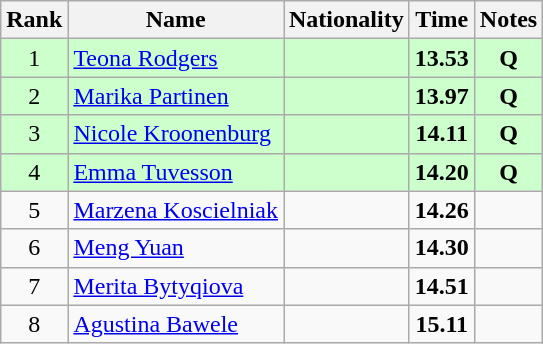<table class="wikitable sortable" style="text-align:center">
<tr>
<th>Rank</th>
<th>Name</th>
<th>Nationality</th>
<th>Time</th>
<th>Notes</th>
</tr>
<tr bgcolor=ccffcc>
<td>1</td>
<td align=left><a href='#'>Teona Rodgers</a></td>
<td align=left></td>
<td><strong>13.53</strong></td>
<td><strong>Q</strong></td>
</tr>
<tr bgcolor=ccffcc>
<td>2</td>
<td align=left><a href='#'>Marika Partinen</a></td>
<td align=left></td>
<td><strong>13.97</strong></td>
<td><strong>Q</strong></td>
</tr>
<tr bgcolor=ccffcc>
<td>3</td>
<td align=left><a href='#'>Nicole Kroonenburg</a></td>
<td align=left></td>
<td><strong>14.11</strong></td>
<td><strong>Q</strong></td>
</tr>
<tr bgcolor=ccffcc>
<td>4</td>
<td align=left><a href='#'>Emma Tuvesson</a></td>
<td align=left></td>
<td><strong>14.20</strong></td>
<td><strong>Q</strong></td>
</tr>
<tr>
<td>5</td>
<td align=left><a href='#'>Marzena Koscielniak</a></td>
<td align=left></td>
<td><strong>14.26</strong></td>
<td></td>
</tr>
<tr>
<td>6</td>
<td align=left><a href='#'>Meng Yuan</a></td>
<td align=left></td>
<td><strong>14.30</strong></td>
<td></td>
</tr>
<tr>
<td>7</td>
<td align=left><a href='#'>Merita Bytyqiova</a></td>
<td align=left></td>
<td><strong>14.51</strong></td>
<td></td>
</tr>
<tr>
<td>8</td>
<td align=left><a href='#'>Agustina Bawele</a></td>
<td align=left></td>
<td><strong>15.11</strong></td>
<td></td>
</tr>
</table>
